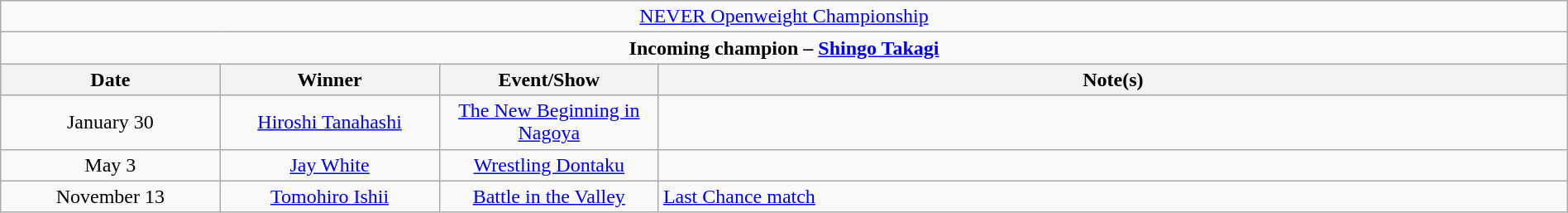<table class="wikitable" style="text-align:center; width:100%;">
<tr>
<td colspan="4" style="text-align: center;"><a href='#'>NEVER Openweight Championship</a></td>
</tr>
<tr>
<td colspan="4" style="text-align: center;"><strong>Incoming champion – <a href='#'>Shingo Takagi</a></strong></td>
</tr>
<tr>
<th width=14%>Date</th>
<th width=14%>Winner</th>
<th width=14%>Event/Show</th>
<th width=58%>Note(s)</th>
</tr>
<tr>
<td>January 30</td>
<td><a href='#'>Hiroshi Tanahashi</a></td>
<td><a href='#'>The New Beginning in Nagoya</a></td>
<td></td>
</tr>
<tr>
<td>May 3</td>
<td><a href='#'>Jay White</a></td>
<td><a href='#'>Wrestling Dontaku</a><br></td>
<td></td>
</tr>
<tr>
<td>November 13</td>
<td><a href='#'>Tomohiro Ishii</a></td>
<td><a href='#'>Battle in the Valley</a></td>
<td align=left><a href='#'>Last Chance match</a></td>
</tr>
</table>
